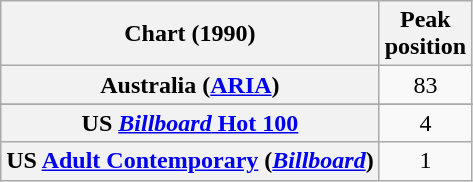<table class="wikitable sortable plainrowheaders" style="text-align:center">
<tr>
<th>Chart (1990)</th>
<th>Peak<br>position</th>
</tr>
<tr>
<th scope="row">Australia (<a href='#'>ARIA</a>)</th>
<td>83</td>
</tr>
<tr>
</tr>
<tr>
</tr>
<tr>
<th scope="row">US <a href='#'><em>Billboard</em> Hot 100</a></th>
<td>4</td>
</tr>
<tr>
<th scope="row">US <a href='#'>Adult Contemporary</a> (<em><a href='#'>Billboard</a></em>)</th>
<td>1</td>
</tr>
</table>
